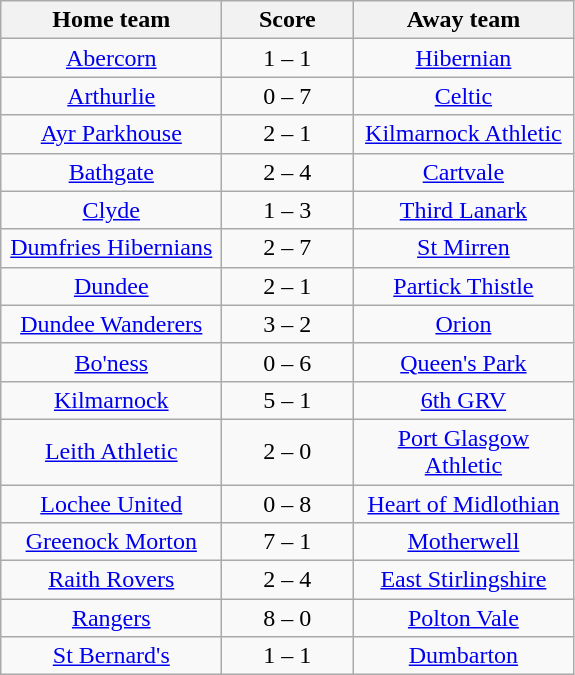<table class="wikitable" style="text-align: center">
<tr>
<th width=140>Home team</th>
<th width=80>Score</th>
<th width=140>Away team</th>
</tr>
<tr>
<td><a href='#'>Abercorn</a></td>
<td>1 – 1</td>
<td><a href='#'>Hibernian</a></td>
</tr>
<tr>
<td><a href='#'>Arthurlie</a></td>
<td>0 – 7</td>
<td><a href='#'>Celtic</a></td>
</tr>
<tr>
<td><a href='#'>Ayr Parkhouse</a></td>
<td>2 – 1</td>
<td><a href='#'>Kilmarnock Athletic</a></td>
</tr>
<tr>
<td><a href='#'>Bathgate</a></td>
<td>2 – 4</td>
<td><a href='#'>Cartvale</a></td>
</tr>
<tr>
<td><a href='#'>Clyde</a></td>
<td>1 – 3</td>
<td><a href='#'>Third Lanark</a></td>
</tr>
<tr>
<td><a href='#'>Dumfries Hibernians</a></td>
<td>2 – 7</td>
<td><a href='#'>St Mirren</a></td>
</tr>
<tr>
<td><a href='#'>Dundee</a></td>
<td>2 – 1</td>
<td><a href='#'>Partick Thistle</a></td>
</tr>
<tr>
<td><a href='#'>Dundee Wanderers</a></td>
<td>3 – 2</td>
<td><a href='#'>Orion</a></td>
</tr>
<tr>
<td><a href='#'>Bo'ness</a></td>
<td>0 – 6</td>
<td><a href='#'>Queen's Park</a></td>
</tr>
<tr>
<td><a href='#'>Kilmarnock</a></td>
<td>5 – 1</td>
<td><a href='#'>6th GRV</a></td>
</tr>
<tr>
<td><a href='#'>Leith Athletic</a></td>
<td>2 – 0</td>
<td><a href='#'>Port Glasgow Athletic</a></td>
</tr>
<tr>
<td><a href='#'>Lochee United</a></td>
<td>0 – 8</td>
<td><a href='#'>Heart of Midlothian</a></td>
</tr>
<tr>
<td><a href='#'>Greenock Morton</a></td>
<td>7 – 1</td>
<td><a href='#'>Motherwell</a></td>
</tr>
<tr>
<td><a href='#'>Raith Rovers</a></td>
<td>2 – 4</td>
<td><a href='#'>East Stirlingshire</a></td>
</tr>
<tr>
<td><a href='#'>Rangers</a></td>
<td>8 – 0</td>
<td><a href='#'>Polton Vale</a></td>
</tr>
<tr>
<td><a href='#'>St Bernard's</a></td>
<td>1 – 1</td>
<td><a href='#'>Dumbarton</a></td>
</tr>
</table>
